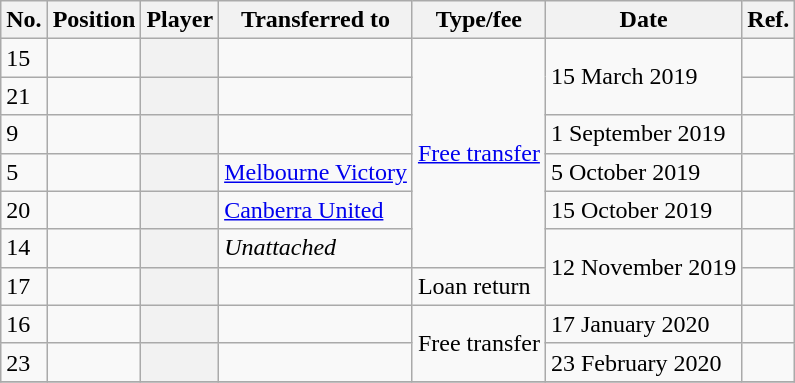<table class="wikitable plainrowheaders sortable" style="text-align:center; text-align:left">
<tr>
<th scope="col">No.</th>
<th scope="col">Position</th>
<th scope="col">Player</th>
<th scope="col">Transferred to</th>
<th scope="col">Type/fee</th>
<th scope="col">Date</th>
<th class="unsortable" scope="col">Ref.</th>
</tr>
<tr>
<td>15</td>
<td></td>
<th scope="row"></th>
<td></td>
<td rowspan="6"><a href='#'>Free transfer</a></td>
<td rowspan="2">15 March 2019</td>
<td></td>
</tr>
<tr>
<td>21</td>
<td></td>
<th scope="row"></th>
<td></td>
<td></td>
</tr>
<tr>
<td>9</td>
<td></td>
<th scope="row"></th>
<td></td>
<td>1 September 2019</td>
<td></td>
</tr>
<tr>
<td>5</td>
<td></td>
<th scope="row"></th>
<td><a href='#'>Melbourne Victory</a></td>
<td>5 October 2019</td>
<td></td>
</tr>
<tr>
<td>20</td>
<td></td>
<th scope="row"></th>
<td><a href='#'>Canberra United</a></td>
<td>15 October 2019</td>
<td></td>
</tr>
<tr>
<td>14</td>
<td></td>
<th scope="row"></th>
<td><em>Unattached</em></td>
<td rowspan="2">12 November 2019</td>
<td></td>
</tr>
<tr>
<td>17</td>
<td></td>
<th scope="row"></th>
<td></td>
<td>Loan return</td>
<td></td>
</tr>
<tr>
<td>16</td>
<td></td>
<th scope="row"></th>
<td></td>
<td rowspan="2">Free transfer</td>
<td>17 January 2020</td>
<td></td>
</tr>
<tr>
<td>23</td>
<td></td>
<th scope="row"></th>
<td></td>
<td>23 February 2020</td>
<td></td>
</tr>
<tr>
</tr>
</table>
